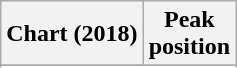<table class="wikitable sortable plainrowheaders" style="text-align:center">
<tr>
<th scope="col">Chart (2018)</th>
<th scope="col">Peak<br>position</th>
</tr>
<tr>
</tr>
<tr>
</tr>
</table>
